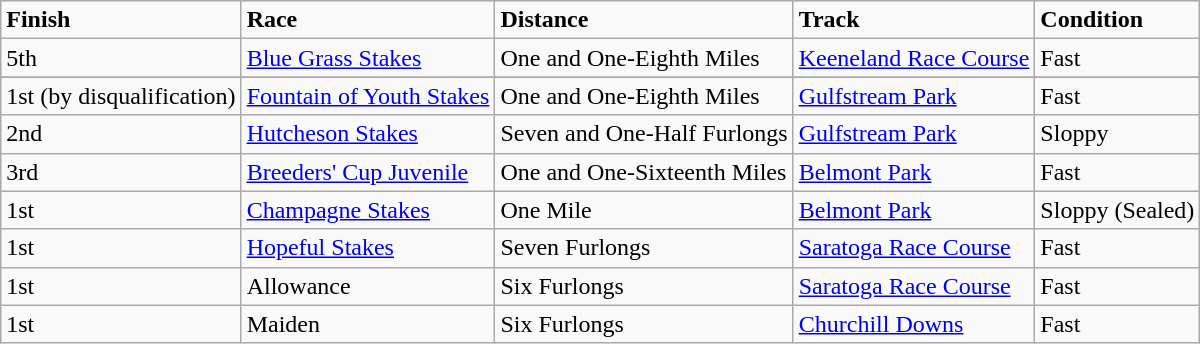<table class="wikitable">
<tr>
<td><strong>Finish</strong></td>
<td><strong>Race</strong></td>
<td><strong>Distance</strong></td>
<td><strong>Track</strong></td>
<td><strong>Condition</strong></td>
</tr>
<tr>
<td>5th</td>
<td><a href='#'>Blue Grass Stakes</a></td>
<td>One and One-Eighth Miles</td>
<td><a href='#'>Keeneland Race Course</a></td>
<td>Fast</td>
</tr>
<tr>
</tr>
<tr>
<td>1st (by disqualification)</td>
<td><a href='#'>Fountain of Youth Stakes</a></td>
<td>One and One-Eighth Miles</td>
<td><a href='#'>Gulfstream Park</a></td>
<td>Fast</td>
</tr>
<tr>
<td>2nd</td>
<td><a href='#'>Hutcheson Stakes</a></td>
<td>Seven and One-Half Furlongs</td>
<td><a href='#'>Gulfstream Park</a></td>
<td>Sloppy</td>
</tr>
<tr>
<td>3rd</td>
<td><a href='#'>Breeders' Cup Juvenile</a></td>
<td>One and One-Sixteenth Miles</td>
<td><a href='#'>Belmont Park</a></td>
<td>Fast</td>
</tr>
<tr>
<td>1st</td>
<td><a href='#'>Champagne Stakes</a></td>
<td>One Mile</td>
<td><a href='#'>Belmont Park</a></td>
<td>Sloppy (Sealed)</td>
</tr>
<tr>
<td>1st</td>
<td><a href='#'>Hopeful Stakes</a></td>
<td>Seven Furlongs</td>
<td><a href='#'>Saratoga Race Course</a></td>
<td>Fast</td>
</tr>
<tr>
<td>1st</td>
<td>Allowance</td>
<td>Six Furlongs</td>
<td><a href='#'>Saratoga Race Course</a></td>
<td>Fast</td>
</tr>
<tr>
<td>1st</td>
<td>Maiden</td>
<td>Six Furlongs</td>
<td><a href='#'>Churchill Downs</a></td>
<td>Fast</td>
</tr>
</table>
